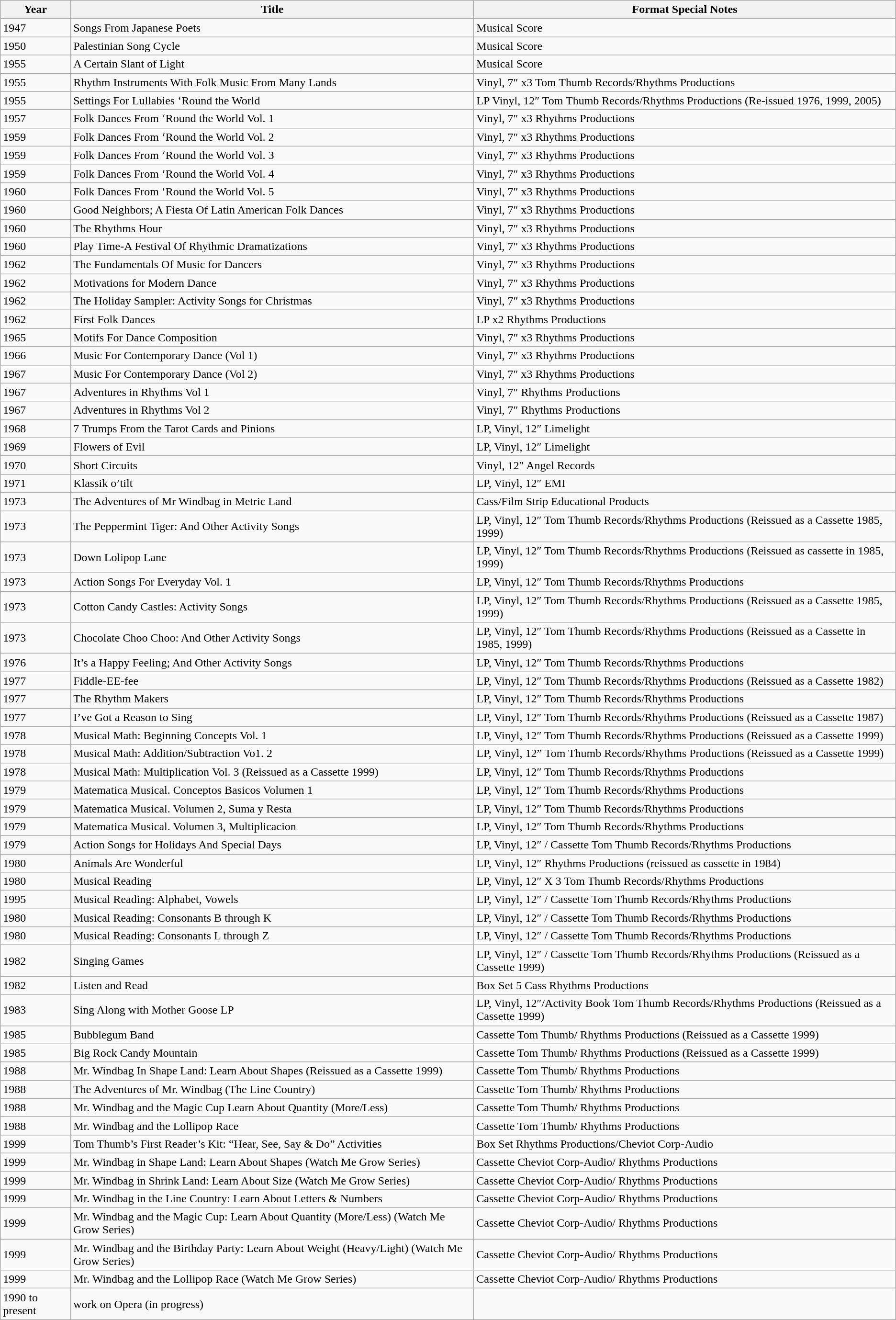<table class="wikitable">
<tr>
<th>Year</th>
<th>Title</th>
<th>Format Special Notes</th>
</tr>
<tr>
<td>1947</td>
<td>Songs From Japanese Poets</td>
<td>Musical Score</td>
</tr>
<tr>
<td>1950</td>
<td>Palestinian Song Cycle</td>
<td>Musical Score</td>
</tr>
<tr>
<td>1955</td>
<td>A Certain Slant of Light</td>
<td>Musical Score</td>
</tr>
<tr>
<td>1955</td>
<td>Rhythm Instruments With Folk Music From Many Lands</td>
<td>Vinyl, 7″ x3 Tom Thumb Records/Rhythms Productions</td>
</tr>
<tr>
<td>1955</td>
<td>Settings For Lullabies ‘Round the World</td>
<td>LP Vinyl, 12″ Tom Thumb Records/Rhythms Productions (Re-issued 1976, 1999, 2005)</td>
</tr>
<tr>
<td>1957</td>
<td>Folk Dances From ‘Round the World Vol. 1</td>
<td>Vinyl, 7″ x3 Rhythms Productions</td>
</tr>
<tr>
<td>1959</td>
<td>Folk Dances From ‘Round the World Vol. 2</td>
<td>Vinyl, 7″ x3 Rhythms Productions</td>
</tr>
<tr>
<td>1959</td>
<td>Folk Dances From ‘Round the World Vol. 3</td>
<td>Vinyl, 7″ x3 Rhythms Productions</td>
</tr>
<tr>
<td>1959</td>
<td>Folk Dances From ‘Round the World Vol. 4</td>
<td>Vinyl, 7″ x3 Rhythms Productions</td>
</tr>
<tr>
<td>1960</td>
<td>Folk Dances From ‘Round the World Vol. 5</td>
<td>Vinyl, 7″ x3 Rhythms Productions</td>
</tr>
<tr>
<td>1960</td>
<td>Good Neighbors; A Fiesta Of Latin American Folk Dances</td>
<td>Vinyl, 7″ x3 Rhythms Productions</td>
</tr>
<tr>
<td>1960</td>
<td>The Rhythms Hour</td>
<td>Vinyl, 7″ x3 Rhythms Productions</td>
</tr>
<tr>
<td>1960</td>
<td>Play Time-A Festival Of Rhythmic Dramatizations</td>
<td>Vinyl, 7″ x3 Rhythms Productions</td>
</tr>
<tr>
<td>1962</td>
<td>The Fundamentals Of Music for Dancers</td>
<td>Vinyl, 7″ x3 Rhythms Productions</td>
</tr>
<tr>
<td>1962</td>
<td>Motivations for Modern Dance</td>
<td>Vinyl, 7″ x3 Rhythms Productions</td>
</tr>
<tr>
<td>1962</td>
<td>The Holiday Sampler: Activity Songs for Christmas</td>
<td>Vinyl, 7″ x3 Rhythms Productions</td>
</tr>
<tr>
<td>1962</td>
<td>First Folk Dances</td>
<td>LP x2 Rhythms Productions</td>
</tr>
<tr>
<td>1965</td>
<td>Motifs For Dance Composition</td>
<td>Vinyl, 7″ x3 Rhythms Productions</td>
</tr>
<tr>
<td>1966</td>
<td>Music For Contemporary Dance (Vol 1)</td>
<td>Vinyl, 7″ x3 Rhythms Productions</td>
</tr>
<tr>
<td>1967</td>
<td>Music For Contemporary Dance (Vol 2)</td>
<td>Vinyl, 7″ x3 Rhythms Productions</td>
</tr>
<tr>
<td>1967</td>
<td>Adventures in Rhythms Vol 1</td>
<td>Vinyl, 7″ Rhythms Productions</td>
</tr>
<tr>
<td>1967</td>
<td>Adventures in Rhythms Vol 2</td>
<td>Vinyl, 7″ Rhythms Productions</td>
</tr>
<tr>
<td>1968</td>
<td>7 Trumps From the Tarot Cards and Pinions</td>
<td>LP, Vinyl, 12″ Limelight</td>
</tr>
<tr>
<td>1969</td>
<td>Flowers of Evil</td>
<td>LP, Vinyl, 12″ Limelight</td>
</tr>
<tr>
<td>1970</td>
<td>Short Circuits</td>
<td>Vinyl, 12″ Angel Records</td>
</tr>
<tr>
<td>1971</td>
<td>Klassik o’tilt</td>
<td>LP, Vinyl, 12″ EMI</td>
</tr>
<tr>
<td>1973</td>
<td>The Adventures of Mr Windbag in Metric Land</td>
<td>Cass/Film Strip Educational Products</td>
</tr>
<tr>
<td>1973</td>
<td>The Peppermint Tiger: And Other Activity Songs</td>
<td>LP, Vinyl, 12″ Tom Thumb Records/Rhythms Productions (Reissued as a Cassette 1985, 1999)</td>
</tr>
<tr>
<td>1973</td>
<td>Down Lolipop Lane</td>
<td>LP, Vinyl, 12″ Tom Thumb Records/Rhythms Productions (Reissued as cassette in 1985, 1999)</td>
</tr>
<tr>
<td>1973</td>
<td>Action Songs For Everyday Vol. 1</td>
<td>LP, Vinyl, 12″ Tom Thumb Records/Rhythms Productions</td>
</tr>
<tr>
<td>1973</td>
<td>Cotton Candy Castles: Activity Songs</td>
<td>LP, Vinyl, 12″ Tom Thumb Records/Rhythms Productions (Reissued as a Cassette 1985, 1999)</td>
</tr>
<tr>
<td>1973</td>
<td>Chocolate Choo Choo: And Other Activity Songs</td>
<td>LP, Vinyl, 12″ Tom Thumb Records/Rhythms Productions (Reissued as a Cassette in 1985, 1999)</td>
</tr>
<tr>
<td>1976</td>
<td>It’s a Happy Feeling; And Other Activity Songs</td>
<td>LP, Vinyl, 12″ Tom Thumb Records/Rhythms Productions</td>
</tr>
<tr>
<td>1977</td>
<td>Fiddle-EE-fee</td>
<td>LP, Vinyl, 12″ Tom Thumb Records/Rhythms Productions (Reissued as a Cassette 1982)</td>
</tr>
<tr>
<td>1977</td>
<td>The Rhythm Makers</td>
<td>LP, Vinyl, 12″ Tom Thumb Records/Rhythms Productions</td>
</tr>
<tr>
<td>1977</td>
<td>I’ve Got a Reason to Sing</td>
<td>LP, Vinyl, 12″ Tom Thumb Records/Rhythms Productions (Reissued as a Cassette 1987)</td>
</tr>
<tr>
<td>1978</td>
<td>Musical Math: Beginning Concepts Vol. 1</td>
<td>LP, Vinyl, 12″ Tom Thumb Records/Rhythms Productions (Reissued as a Cassette 1999)</td>
</tr>
<tr>
<td>1978</td>
<td>Musical Math: Addition/Subtraction Vo1. 2</td>
<td>LP, Vinyl, 12” Tom Thumb Records/Rhythms Productions (Reissued as a Cassette 1999)</td>
</tr>
<tr>
<td>1978</td>
<td>Musical Math: Multiplication Vol. 3 (Reissued as a Cassette 1999)</td>
<td>LP, Vinyl, 12″ Tom Thumb Records/Rhythms Productions</td>
</tr>
<tr>
<td>1979</td>
<td>Matematica Musical. Conceptos Basicos Volumen 1</td>
<td>LP, Vinyl, 12″ Tom Thumb Records/Rhythms Productions</td>
</tr>
<tr>
<td>1979</td>
<td>Matematica Musical. Volumen 2, Suma y Resta</td>
<td>LP, Vinyl, 12″ Tom Thumb Records/Rhythms Productions</td>
</tr>
<tr>
<td>1979</td>
<td>Matematica Musical. Volumen 3, Multiplicacion</td>
<td>LP, Vinyl, 12″ Tom Thumb Records/Rhythms Productions</td>
</tr>
<tr>
<td>1979</td>
<td>Action Songs for Holidays And Special Days</td>
<td>LP, Vinyl, 12″ / Cassette Tom Thumb Records/Rhythms Productions</td>
</tr>
<tr>
<td>1980</td>
<td>Animals Are Wonderful</td>
<td>LP, Vinyl, 12″ Rhythms Productions (reissued as cassette in 1984)</td>
</tr>
<tr>
<td>1980</td>
<td>Musical Reading</td>
<td>LP, Vinyl, 12″ X 3 Tom Thumb Records/Rhythms Productions</td>
</tr>
<tr>
<td>1995</td>
<td>Musical Reading: Alphabet, Vowels</td>
<td>LP, Vinyl, 12″ / Cassette Tom Thumb Records/Rhythms Productions</td>
</tr>
<tr>
<td>1980</td>
<td>Musical Reading: Consonants B through K</td>
<td>LP, Vinyl, 12″ / Cassette Tom Thumb Records/Rhythms Productions</td>
</tr>
<tr>
<td>1980</td>
<td>Musical Reading: Consonants L through Z</td>
<td>LP, Vinyl, 12″ / Cassette Tom Thumb Records/Rhythms Productions</td>
</tr>
<tr>
<td>1982</td>
<td>Singing Games</td>
<td>LP, Vinyl, 12″ / Cassette Tom Thumb Records/Rhythms Productions (Reissued as a Cassette 1999)</td>
</tr>
<tr>
<td>1982</td>
<td>Listen and Read</td>
<td>Box Set 5 Cass Rhythms Productions</td>
</tr>
<tr>
<td>1983</td>
<td>Sing Along with Mother Goose LP</td>
<td>LP, Vinyl, 12″/Activity Book Tom Thumb Records/Rhythms Productions (Reissued as a Cassette 1999)</td>
</tr>
<tr>
<td>1985</td>
<td>Bubblegum Band</td>
<td>Cassette Tom Thumb/ Rhythms Productions (Reissued as a Cassette 1999)</td>
</tr>
<tr>
<td>1985</td>
<td>Big Rock Candy Mountain</td>
<td>Cassette Tom Thumb/ Rhythms Productions (Reissued as a Cassette 1999)</td>
</tr>
<tr>
<td>1988</td>
<td>Mr. Windbag In Shape Land: Learn About Shapes (Reissued as a Cassette 1999)</td>
<td>Cassette Tom Thumb/ Rhythms Productions</td>
</tr>
<tr>
<td>1988</td>
<td>The Adventures of Mr. Windbag (The Line Country)</td>
<td>Cassette Tom Thumb/ Rhythms Productions</td>
</tr>
<tr>
<td>1988</td>
<td>Mr. Windbag and the Magic Cup Learn About Quantity (More/Less)</td>
<td>Cassette Tom Thumb/ Rhythms Productions</td>
</tr>
<tr>
<td>1988</td>
<td>Mr. Windbag and the Lollipop Race</td>
<td>Cassette Tom Thumb/ Rhythms Productions</td>
</tr>
<tr>
<td>1999</td>
<td>Tom Thumb’s First Reader’s Kit: “Hear, See, Say & Do” Activities</td>
<td>Box Set Rhythms Productions/Cheviot Corp-Audio</td>
</tr>
<tr>
<td>1999</td>
<td>Mr. Windbag in Shape Land: Learn About Shapes (Watch Me Grow Series)</td>
<td>Cassette Cheviot Corp-Audio/ Rhythms Productions</td>
</tr>
<tr>
<td>1999</td>
<td>Mr. Windbag in Shrink Land: Learn About Size (Watch Me Grow Series)</td>
<td>Cassette Cheviot Corp-Audio/ Rhythms Productions</td>
</tr>
<tr>
<td>1999</td>
<td>Mr. Windbag in the Line Country: Learn About Letters & Numbers</td>
<td>Cassette Cheviot Corp-Audio/ Rhythms Productions</td>
</tr>
<tr>
<td>1999</td>
<td>Mr. Windbag and the Magic Cup: Learn About Quantity (More/Less) (Watch Me Grow Series)</td>
<td>Cassette Cheviot Corp-Audio/ Rhythms Productions</td>
</tr>
<tr>
<td>1999</td>
<td>Mr. Windbag and the Birthday Party: Learn About Weight (Heavy/Light) (Watch Me Grow Series)</td>
<td>Cassette Cheviot Corp-Audio/ Rhythms Productions</td>
</tr>
<tr>
<td>1999</td>
<td>Mr. Windbag and the Lollipop Race (Watch Me Grow Series)</td>
<td>Cassette Cheviot Corp-Audio/ Rhythms Productions</td>
</tr>
<tr>
<td>1990 to present</td>
<td>work on Opera (in progress)</td>
<td></td>
</tr>
</table>
